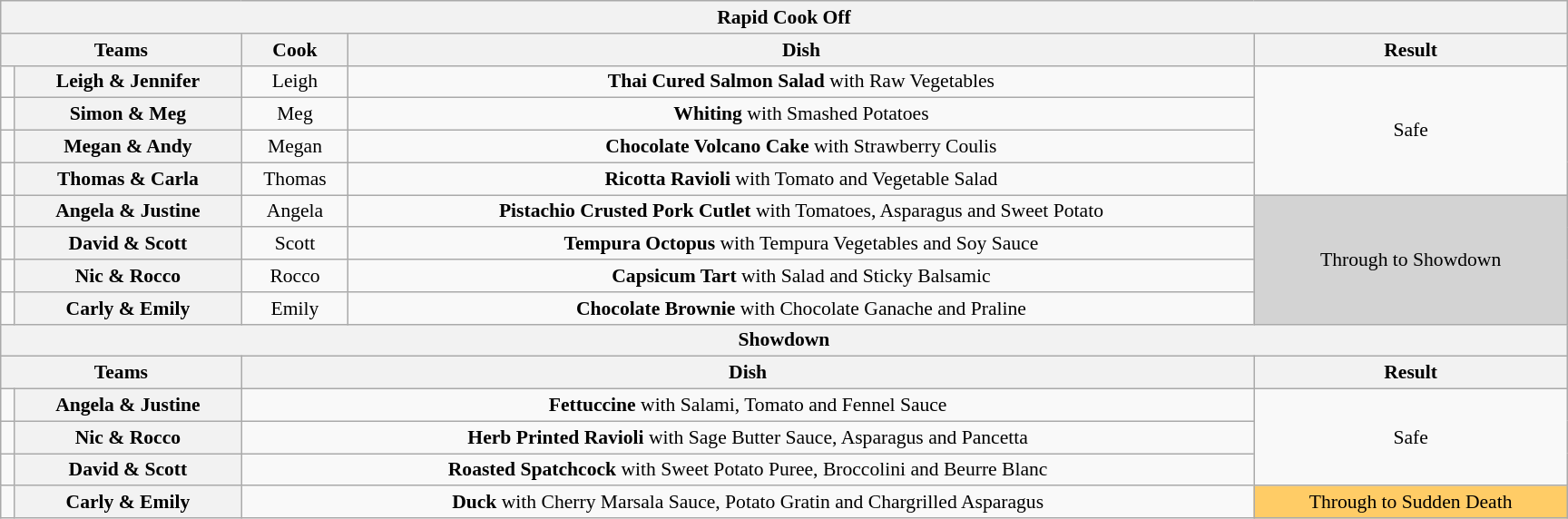<table class="wikitable plainrowheaders" style="text-align:center; font-size:90%; width:80em; margin:auto;">
<tr>
<th colspan=5>Rapid Cook Off</th>
</tr>
<tr>
<th colspan=2>Teams</th>
<th>Cook</th>
<th>Dish</th>
<th>Result</th>
</tr>
<tr>
<td></td>
<th>Leigh & Jennifer</th>
<td>Leigh</td>
<td><strong>Thai Cured Salmon Salad</strong> with Raw Vegetables</td>
<td rowspan=4>Safe</td>
</tr>
<tr>
<td></td>
<th>Simon & Meg</th>
<td>Meg</td>
<td><strong>Whiting</strong> with Smashed Potatoes</td>
</tr>
<tr>
<td></td>
<th>Megan & Andy</th>
<td>Megan</td>
<td><strong>Chocolate Volcano Cake</strong> with Strawberry Coulis</td>
</tr>
<tr>
<td></td>
<th>Thomas & Carla</th>
<td>Thomas</td>
<td><strong>Ricotta Ravioli</strong> with Tomato and Vegetable Salad</td>
</tr>
<tr>
<td></td>
<th>Angela & Justine</th>
<td>Angela</td>
<td><strong>Pistachio Crusted Pork Cutlet</strong> with Tomatoes, Asparagus and Sweet Potato</td>
<td bgcolor=lightgray rowspan=4>Through to Showdown</td>
</tr>
<tr>
<td></td>
<th>David & Scott</th>
<td>Scott</td>
<td><strong>Tempura Octopus</strong> with Tempura Vegetables and Soy Sauce</td>
</tr>
<tr>
<td></td>
<th>Nic & Rocco</th>
<td>Rocco</td>
<td><strong>Capsicum Tart</strong> with Salad and Sticky Balsamic</td>
</tr>
<tr>
<td></td>
<th>Carly & Emily</th>
<td>Emily</td>
<td><strong>Chocolate Brownie</strong> with Chocolate Ganache and Praline</td>
</tr>
<tr>
<th colspan=5>Showdown</th>
</tr>
<tr>
<th colspan=2>Teams</th>
<th colspan=2>Dish</th>
<th>Result</th>
</tr>
<tr>
<td></td>
<th>Angela & Justine</th>
<td colspan=2><strong>Fettuccine</strong> with Salami, Tomato and Fennel Sauce</td>
<td rowspan=3>Safe</td>
</tr>
<tr>
<td></td>
<th>Nic & Rocco</th>
<td colspan=2><strong>Herb Printed Ravioli</strong> with Sage Butter Sauce, Asparagus and Pancetta</td>
</tr>
<tr>
<td></td>
<th>David & Scott</th>
<td colspan=2><strong>Roasted Spatchcock</strong> with Sweet Potato Puree, Broccolini and Beurre Blanc</td>
</tr>
<tr>
<td></td>
<th>Carly & Emily</th>
<td colspan=2><strong>Duck</strong> with Cherry Marsala Sauce, Potato Gratin and Chargrilled Asparagus</td>
<td bgcolor=#FFCC66>Through to Sudden Death</td>
</tr>
</table>
